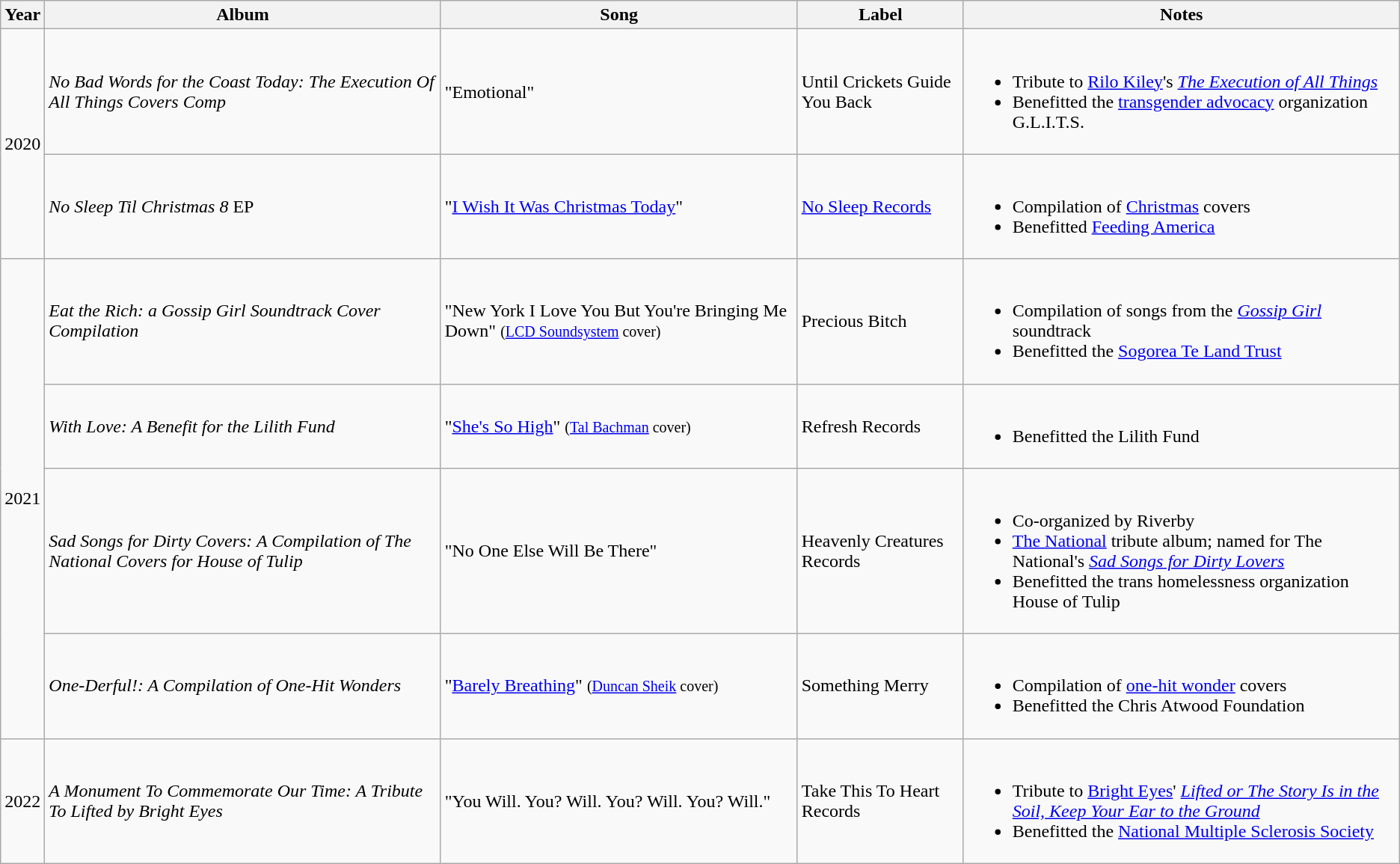<table class="wikitable">
<tr>
<th>Year</th>
<th>Album</th>
<th>Song</th>
<th>Label</th>
<th>Notes</th>
</tr>
<tr>
<td rowspan="2">2020</td>
<td><em>No Bad Words for the Coast Today: The Execution Of All Things Covers Comp</em></td>
<td>"Emotional"</td>
<td>Until Crickets Guide You Back</td>
<td><br><ul><li>Tribute to <a href='#'>Rilo Kiley</a>'s <em><a href='#'>The Execution of All Things</a></em></li><li>Benefitted the <a href='#'>transgender advocacy</a> organization G.L.I.T.S.</li></ul></td>
</tr>
<tr>
<td><em>No Sleep Til Christmas 8</em> EP</td>
<td>"<a href='#'>I Wish It Was Christmas Today</a>"</td>
<td><a href='#'>No Sleep Records</a></td>
<td><br><ul><li>Compilation of <a href='#'>Christmas</a> covers</li><li>Benefitted <a href='#'>Feeding America</a></li></ul></td>
</tr>
<tr>
<td rowspan="4">2021</td>
<td><em>Eat the Rich: a Gossip Girl Soundtrack Cover Compilation</em></td>
<td>"New York I Love You But You're Bringing Me Down" <small>(<a href='#'>LCD Soundsystem</a> cover)</small></td>
<td>Precious Bitch</td>
<td><br><ul><li>Compilation of songs from the <em><a href='#'>Gossip Girl</a></em> soundtrack</li><li>Benefitted the <a href='#'>Sogorea Te Land Trust</a></li></ul></td>
</tr>
<tr>
<td><em>With Love: A Benefit for the Lilith Fund</em></td>
<td>"<a href='#'>She's So High</a>" <small>(<a href='#'>Tal Bachman</a> cover)</small></td>
<td>Refresh Records</td>
<td><br><ul><li>Benefitted the Lilith Fund</li></ul></td>
</tr>
<tr>
<td><em>Sad Songs for Dirty Covers: A Compilation of The National Covers for House of Tulip</em></td>
<td>"No One Else Will Be There"</td>
<td>Heavenly Creatures Records</td>
<td><br><ul><li>Co-organized by Riverby</li><li><a href='#'>The National</a> tribute album; named for The National's <em><a href='#'>Sad Songs for Dirty Lovers</a></em></li><li>Benefitted the trans homelessness organization House of Tulip</li></ul></td>
</tr>
<tr>
<td><em>One-Derful!: A Compilation of One-Hit Wonders</em></td>
<td>"<a href='#'>Barely Breathing</a>" <small>(<a href='#'>Duncan Sheik</a> cover)</small></td>
<td>Something Merry</td>
<td><br><ul><li>Compilation of <a href='#'>one-hit wonder</a> covers</li><li>Benefitted the Chris Atwood Foundation</li></ul></td>
</tr>
<tr>
<td>2022</td>
<td><em>A Monument To Commemorate Our Time: A Tribute To Lifted by Bright Eyes</em></td>
<td>"You Will. You? Will. You? Will. You? Will."</td>
<td>Take This To Heart Records</td>
<td><br><ul><li>Tribute to <a href='#'>Bright Eyes</a>' <em><a href='#'>Lifted or The Story Is in the Soil, Keep Your Ear to the Ground</a></em></li><li>Benefitted the <a href='#'>National Multiple Sclerosis Society</a></li></ul></td>
</tr>
</table>
